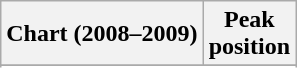<table class="wikitable sortable">
<tr>
<th align="left">Chart (2008–2009)</th>
<th align="center">Peak<br>position</th>
</tr>
<tr>
</tr>
<tr>
</tr>
</table>
